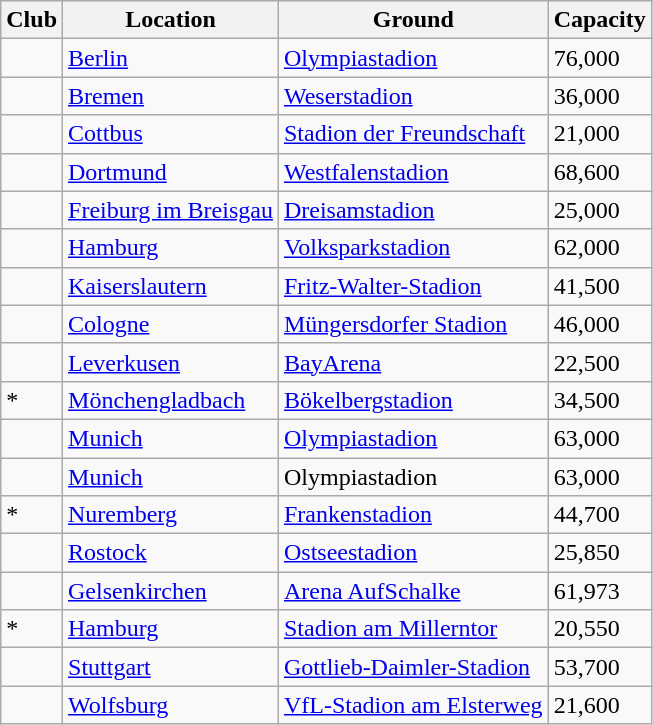<table class="wikitable sortable">
<tr>
<th>Club</th>
<th>Location</th>
<th>Ground</th>
<th>Capacity</th>
</tr>
<tr>
<td></td>
<td><a href='#'>Berlin</a></td>
<td><a href='#'>Olympiastadion</a></td>
<td>76,000</td>
</tr>
<tr>
<td></td>
<td><a href='#'>Bremen</a></td>
<td><a href='#'>Weserstadion</a></td>
<td>36,000</td>
</tr>
<tr>
<td></td>
<td><a href='#'>Cottbus</a></td>
<td><a href='#'>Stadion der Freundschaft</a></td>
<td>21,000</td>
</tr>
<tr>
<td></td>
<td><a href='#'>Dortmund</a></td>
<td><a href='#'>Westfalenstadion</a></td>
<td>68,600</td>
</tr>
<tr>
<td></td>
<td><a href='#'>Freiburg im Breisgau</a></td>
<td><a href='#'>Dreisamstadion</a></td>
<td>25,000</td>
</tr>
<tr>
<td></td>
<td><a href='#'>Hamburg</a></td>
<td><a href='#'>Volksparkstadion</a></td>
<td>62,000</td>
</tr>
<tr>
<td></td>
<td><a href='#'>Kaiserslautern</a></td>
<td><a href='#'>Fritz-Walter-Stadion</a></td>
<td>41,500</td>
</tr>
<tr>
<td></td>
<td><a href='#'>Cologne</a></td>
<td><a href='#'>Müngersdorfer Stadion</a></td>
<td>46,000</td>
</tr>
<tr>
<td></td>
<td><a href='#'>Leverkusen</a></td>
<td><a href='#'>BayArena</a></td>
<td>22,500</td>
</tr>
<tr>
<td>*</td>
<td><a href='#'>Mönchengladbach</a></td>
<td><a href='#'>Bökelbergstadion</a></td>
<td>34,500</td>
</tr>
<tr>
<td></td>
<td><a href='#'>Munich</a></td>
<td><a href='#'>Olympiastadion</a></td>
<td>63,000</td>
</tr>
<tr>
<td></td>
<td><a href='#'>Munich</a></td>
<td>Olympiastadion</td>
<td>63,000</td>
</tr>
<tr>
<td>*</td>
<td><a href='#'>Nuremberg</a></td>
<td><a href='#'>Frankenstadion</a></td>
<td>44,700</td>
</tr>
<tr>
<td></td>
<td><a href='#'>Rostock</a></td>
<td><a href='#'>Ostseestadion</a></td>
<td>25,850</td>
</tr>
<tr>
<td></td>
<td><a href='#'>Gelsenkirchen</a></td>
<td><a href='#'>Arena AufSchalke</a></td>
<td>61,973</td>
</tr>
<tr>
<td>*</td>
<td><a href='#'>Hamburg</a></td>
<td><a href='#'>Stadion am Millerntor</a></td>
<td>20,550</td>
</tr>
<tr>
<td></td>
<td><a href='#'>Stuttgart</a></td>
<td><a href='#'>Gottlieb-Daimler-Stadion</a></td>
<td>53,700</td>
</tr>
<tr>
<td></td>
<td><a href='#'>Wolfsburg</a></td>
<td><a href='#'>VfL-Stadion am Elsterweg</a></td>
<td>21,600</td>
</tr>
</table>
